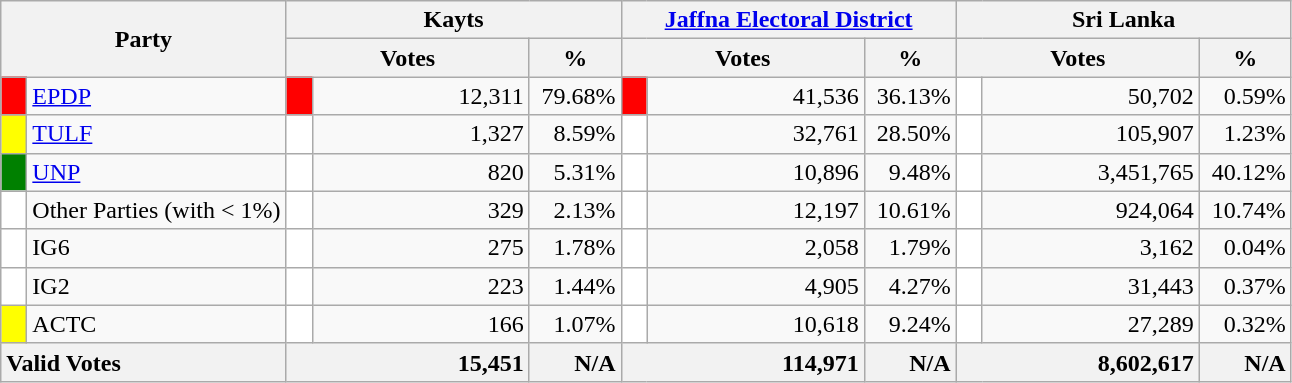<table class="wikitable">
<tr>
<th colspan="2" width="144px"rowspan="2">Party</th>
<th colspan="3" width="216px">Kayts</th>
<th colspan="3" width="216px"><a href='#'>Jaffna Electoral District</a></th>
<th colspan="3" width="216px">Sri Lanka</th>
</tr>
<tr>
<th colspan="2" width="144px">Votes</th>
<th>%</th>
<th colspan="2" width="144px">Votes</th>
<th>%</th>
<th colspan="2" width="144px">Votes</th>
<th>%</th>
</tr>
<tr>
<td style="background-color:red;" width="10px"></td>
<td style="text-align:left;"><a href='#'>EPDP</a></td>
<td style="background-color:red;" width="10px"></td>
<td style="text-align:right;">12,311</td>
<td style="text-align:right;">79.68%</td>
<td style="background-color:red;" width="10px"></td>
<td style="text-align:right;">41,536</td>
<td style="text-align:right;">36.13%</td>
<td style="background-color:white;" width="10px"></td>
<td style="text-align:right;">50,702</td>
<td style="text-align:right;">0.59%</td>
</tr>
<tr>
<td style="background-color:yellow;" width="10px"></td>
<td style="text-align:left;"><a href='#'>TULF</a></td>
<td style="background-color:white;" width="10px"></td>
<td style="text-align:right;">1,327</td>
<td style="text-align:right;">8.59%</td>
<td style="background-color:white;" width="10px"></td>
<td style="text-align:right;">32,761</td>
<td style="text-align:right;">28.50%</td>
<td style="background-color:white;" width="10px"></td>
<td style="text-align:right;">105,907</td>
<td style="text-align:right;">1.23%</td>
</tr>
<tr>
<td style="background-color:green;" width="10px"></td>
<td style="text-align:left;"><a href='#'>UNP</a></td>
<td style="background-color:white;" width="10px"></td>
<td style="text-align:right;">820</td>
<td style="text-align:right;">5.31%</td>
<td style="background-color:white;" width="10px"></td>
<td style="text-align:right;">10,896</td>
<td style="text-align:right;">9.48%</td>
<td style="background-color:white;" width="10px"></td>
<td style="text-align:right;">3,451,765</td>
<td style="text-align:right;">40.12%</td>
</tr>
<tr>
<td style="background-color:white;" width="10px"></td>
<td style="text-align:left;">Other Parties (with < 1%)</td>
<td style="background-color:white;" width="10px"></td>
<td style="text-align:right;">329</td>
<td style="text-align:right;">2.13%</td>
<td style="background-color:white;" width="10px"></td>
<td style="text-align:right;">12,197</td>
<td style="text-align:right;">10.61%</td>
<td style="background-color:white;" width="10px"></td>
<td style="text-align:right;">924,064</td>
<td style="text-align:right;">10.74%</td>
</tr>
<tr>
<td style="background-color:white;" width="10px"></td>
<td style="text-align:left;">IG6</td>
<td style="background-color:white;" width="10px"></td>
<td style="text-align:right;">275</td>
<td style="text-align:right;">1.78%</td>
<td style="background-color:white;" width="10px"></td>
<td style="text-align:right;">2,058</td>
<td style="text-align:right;">1.79%</td>
<td style="background-color:white;" width="10px"></td>
<td style="text-align:right;">3,162</td>
<td style="text-align:right;">0.04%</td>
</tr>
<tr>
<td style="background-color:white;" width="10px"></td>
<td style="text-align:left;">IG2</td>
<td style="background-color:white;" width="10px"></td>
<td style="text-align:right;">223</td>
<td style="text-align:right;">1.44%</td>
<td style="background-color:white;" width="10px"></td>
<td style="text-align:right;">4,905</td>
<td style="text-align:right;">4.27%</td>
<td style="background-color:white;" width="10px"></td>
<td style="text-align:right;">31,443</td>
<td style="text-align:right;">0.37%</td>
</tr>
<tr>
<td style="background-color:yellow;" width="10px"></td>
<td style="text-align:left;">ACTC</td>
<td style="background-color:white;" width="10px"></td>
<td style="text-align:right;">166</td>
<td style="text-align:right;">1.07%</td>
<td style="background-color:white;" width="10px"></td>
<td style="text-align:right;">10,618</td>
<td style="text-align:right;">9.24%</td>
<td style="background-color:white;" width="10px"></td>
<td style="text-align:right;">27,289</td>
<td style="text-align:right;">0.32%</td>
</tr>
<tr>
<th colspan="2" width="144px"style="text-align:left;">Valid Votes</th>
<th style="text-align:right;"colspan="2" width="144px">15,451</th>
<th style="text-align:right;">N/A</th>
<th style="text-align:right;"colspan="2" width="144px">114,971</th>
<th style="text-align:right;">N/A</th>
<th style="text-align:right;"colspan="2" width="144px">8,602,617</th>
<th style="text-align:right;">N/A</th>
</tr>
</table>
